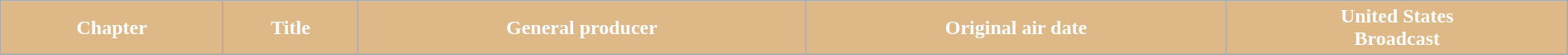<table class="wikitable plainrowheaders" style="width: 100%; margin-right: 0;">
<tr>
<th style="background: BurlyWood; color: #ffffff;">Chapter</th>
<th style="background: BurlyWood; color: #ffffff;">Title</th>
<th style="background: BurlyWood; color: #ffffff;">General producer</th>
<th style="background: BurlyWood; color: #ffffff;">Original air date</th>
<th style="background: BurlyWood; color: #ffffff;">United States <br>Broadcast</th>
</tr>
<tr>
</tr>
</table>
